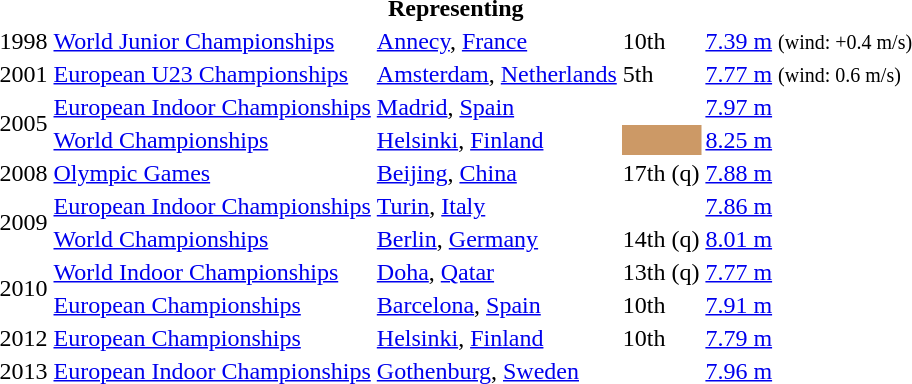<table>
<tr>
<th colspan="5">Representing </th>
</tr>
<tr>
<td>1998</td>
<td><a href='#'>World Junior Championships</a></td>
<td><a href='#'>Annecy</a>, <a href='#'>France</a></td>
<td>10th</td>
<td><a href='#'>7.39 m</a>  <small>(wind: +0.4 m/s)</small></td>
</tr>
<tr>
<td>2001</td>
<td><a href='#'>European U23 Championships</a></td>
<td><a href='#'>Amsterdam</a>, <a href='#'>Netherlands</a></td>
<td>5th</td>
<td><a href='#'>7.77 m</a> <small>(wind: 0.6 m/s)</small></td>
</tr>
<tr>
<td rowspan=2>2005</td>
<td><a href='#'>European Indoor Championships</a></td>
<td><a href='#'>Madrid</a>, <a href='#'>Spain</a></td>
<td></td>
<td><a href='#'>7.97 m</a></td>
</tr>
<tr>
<td><a href='#'>World Championships</a></td>
<td><a href='#'>Helsinki</a>, <a href='#'>Finland</a></td>
<td bgcolor=cc9966></td>
<td><a href='#'>8.25 m</a></td>
</tr>
<tr>
<td>2008</td>
<td><a href='#'>Olympic Games</a></td>
<td><a href='#'>Beijing</a>, <a href='#'>China</a></td>
<td>17th (q)</td>
<td><a href='#'>7.88 m</a></td>
</tr>
<tr>
<td rowspan=2>2009</td>
<td><a href='#'>European Indoor Championships</a></td>
<td><a href='#'>Turin</a>, <a href='#'>Italy</a></td>
<td></td>
<td><a href='#'>7.86 m</a></td>
</tr>
<tr>
<td><a href='#'>World Championships</a></td>
<td><a href='#'>Berlin</a>, <a href='#'>Germany</a></td>
<td>14th (q)</td>
<td><a href='#'>8.01 m</a></td>
</tr>
<tr>
<td rowspan=2>2010</td>
<td><a href='#'>World Indoor Championships</a></td>
<td><a href='#'>Doha</a>, <a href='#'>Qatar</a></td>
<td>13th (q)</td>
<td><a href='#'>7.77 m</a></td>
</tr>
<tr>
<td><a href='#'>European Championships</a></td>
<td><a href='#'>Barcelona</a>, <a href='#'>Spain</a></td>
<td>10th</td>
<td><a href='#'>7.91 m</a></td>
</tr>
<tr>
<td>2012</td>
<td><a href='#'>European Championships</a></td>
<td><a href='#'>Helsinki</a>, <a href='#'>Finland</a></td>
<td>10th</td>
<td><a href='#'>7.79 m</a></td>
</tr>
<tr>
<td>2013</td>
<td><a href='#'>European Indoor Championships</a></td>
<td><a href='#'>Gothenburg</a>, <a href='#'>Sweden</a></td>
<td></td>
<td><a href='#'>7.96 m</a></td>
</tr>
</table>
